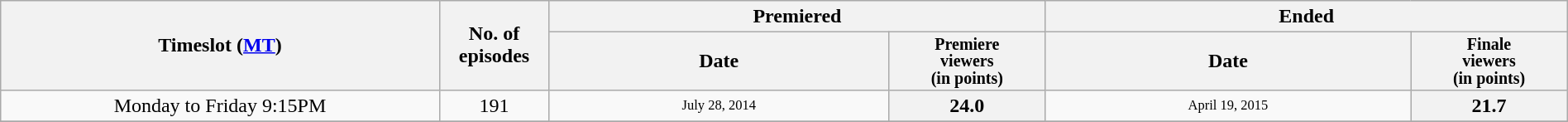<table class="wikitable plainrowheaders" style="text-align:center; width:100%">
<tr>
<th scope="col" style="width:28%;" rowspan="2">Timeslot (<a href='#'>MT</a>)</th>
<th scope="col" style="width:7%;" rowspan="2">No. of<br>episodes</th>
<th scope="col" colspan=2>Premiered</th>
<th scope="col" colspan=2>Ended</th>
</tr>
<tr>
<th scope="col">Date</th>
<th scope="col" span style="width:10%; font-size:smaller; line-height:100%;">Premiere<br>viewers<br>(in points)</th>
<th scope="col">Date</th>
<th scope="col" span style="width:10%; font-size:smaller; line-height:100%;">Finale<br>viewers<br>(in points)</th>
</tr>
<tr>
<td>Monday to Friday 9:15PM</td>
<td>191</td>
<td style="font-size:11px;line-height:50%">July 28, 2014</td>
<th>24.0</th>
<td style="font-size:11px;line-height:50%">April 19, 2015</td>
<th>21.7</th>
</tr>
<tr>
</tr>
</table>
